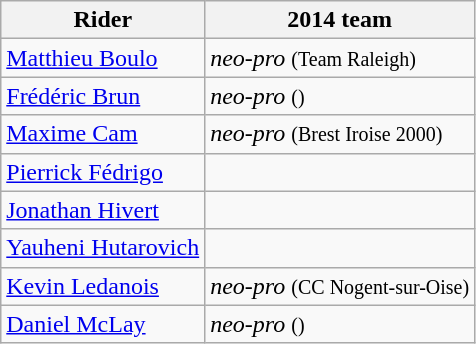<table class="wikitable">
<tr>
<th>Rider</th>
<th>2014 team</th>
</tr>
<tr>
<td><a href='#'>Matthieu Boulo</a></td>
<td><em>neo-pro</em> <small>(Team Raleigh)</small></td>
</tr>
<tr>
<td><a href='#'>Frédéric Brun</a></td>
<td><em>neo-pro</em> <small>()</small></td>
</tr>
<tr>
<td><a href='#'>Maxime Cam</a></td>
<td><em>neo-pro</em> <small>(Brest Iroise 2000)</small></td>
</tr>
<tr>
<td><a href='#'>Pierrick Fédrigo</a></td>
<td></td>
</tr>
<tr>
<td><a href='#'>Jonathan Hivert</a></td>
<td></td>
</tr>
<tr>
<td><a href='#'>Yauheni Hutarovich</a></td>
<td></td>
</tr>
<tr>
<td><a href='#'>Kevin Ledanois</a></td>
<td><em>neo-pro</em> <small>(CC Nogent-sur-Oise)</small></td>
</tr>
<tr>
<td><a href='#'>Daniel McLay</a></td>
<td><em>neo-pro</em> <small>()</small></td>
</tr>
</table>
